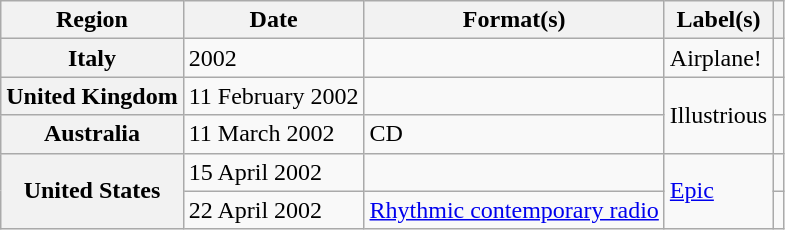<table class="wikitable plainrowheaders">
<tr>
<th scope="col">Region</th>
<th scope="col">Date</th>
<th scope="col">Format(s)</th>
<th scope="col">Label(s)</th>
<th scope="col"></th>
</tr>
<tr>
<th scope="row">Italy</th>
<td>2002</td>
<td></td>
<td>Airplane!</td>
<td></td>
</tr>
<tr>
<th scope="row">United Kingdom</th>
<td>11 February 2002</td>
<td></td>
<td rowspan="2">Illustrious</td>
<td></td>
</tr>
<tr>
<th scope="row">Australia</th>
<td>11 March 2002</td>
<td>CD</td>
<td></td>
</tr>
<tr>
<th scope="row" rowspan="2">United States</th>
<td>15 April 2002</td>
<td></td>
<td rowspan="2"><a href='#'>Epic</a></td>
<td></td>
</tr>
<tr>
<td>22 April 2002</td>
<td><a href='#'>Rhythmic contemporary radio</a></td>
<td></td>
</tr>
</table>
